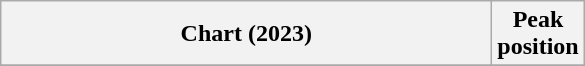<table class="wikitable plainrowheaders">
<tr>
<th style="width:20em;">Chart (2023)</th>
<th>Peak<br>position</th>
</tr>
<tr>
</tr>
</table>
